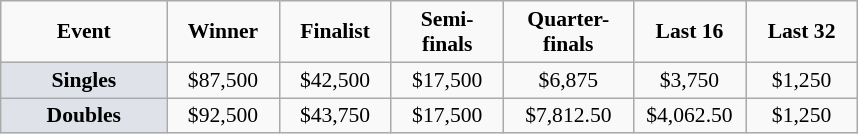<table class="wikitable" style="font-size:90%; text-align:center">
<tr>
<td width="104px"><strong>Event</strong></td>
<td width="68px"><strong>Winner</strong></td>
<td width="68px"><strong>Finalist</strong></td>
<td width="68px"><strong>Semi-finals</strong></td>
<td width="80px"><strong>Quarter-finals</strong></td>
<td width="68px"><strong>Last 16</strong></td>
<td width="68px"><strong>Last 32</strong></td>
</tr>
<tr>
<td bgcolor="#dfe2e9"><strong>Singles</strong></td>
<td>$87,500</td>
<td>$42,500</td>
<td>$17,500</td>
<td>$6,875</td>
<td>$3,750</td>
<td>$1,250</td>
</tr>
<tr>
<td bgcolor="#dfe2e9"><strong>Doubles</strong></td>
<td>$92,500</td>
<td>$43,750</td>
<td>$17,500</td>
<td>$7,812.50</td>
<td>$4,062.50</td>
<td>$1,250</td>
</tr>
</table>
